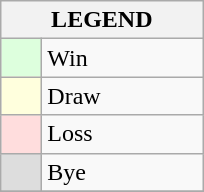<table class="wikitable">
<tr>
<th colspan="2">LEGEND</th>
</tr>
<tr>
<td style="background:#ddffdd;" width=20> </td>
<td width=100>Win</td>
</tr>
<tr>
<td style="background:#ffffdd"  width=20> </td>
<td width=100>Draw</td>
</tr>
<tr>
<td style="background:#ffdddd;" width=20> </td>
<td width=100>Loss</td>
</tr>
<tr>
<td style="background:#ddd;" width=20> </td>
<td width=100>Bye</td>
</tr>
<tr>
</tr>
</table>
